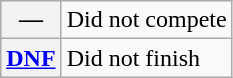<table class="wikitable">
<tr>
<th scope="row">—</th>
<td>Did not compete</td>
</tr>
<tr>
<th scope="row"><a href='#'>DNF</a></th>
<td>Did not finish</td>
</tr>
</table>
